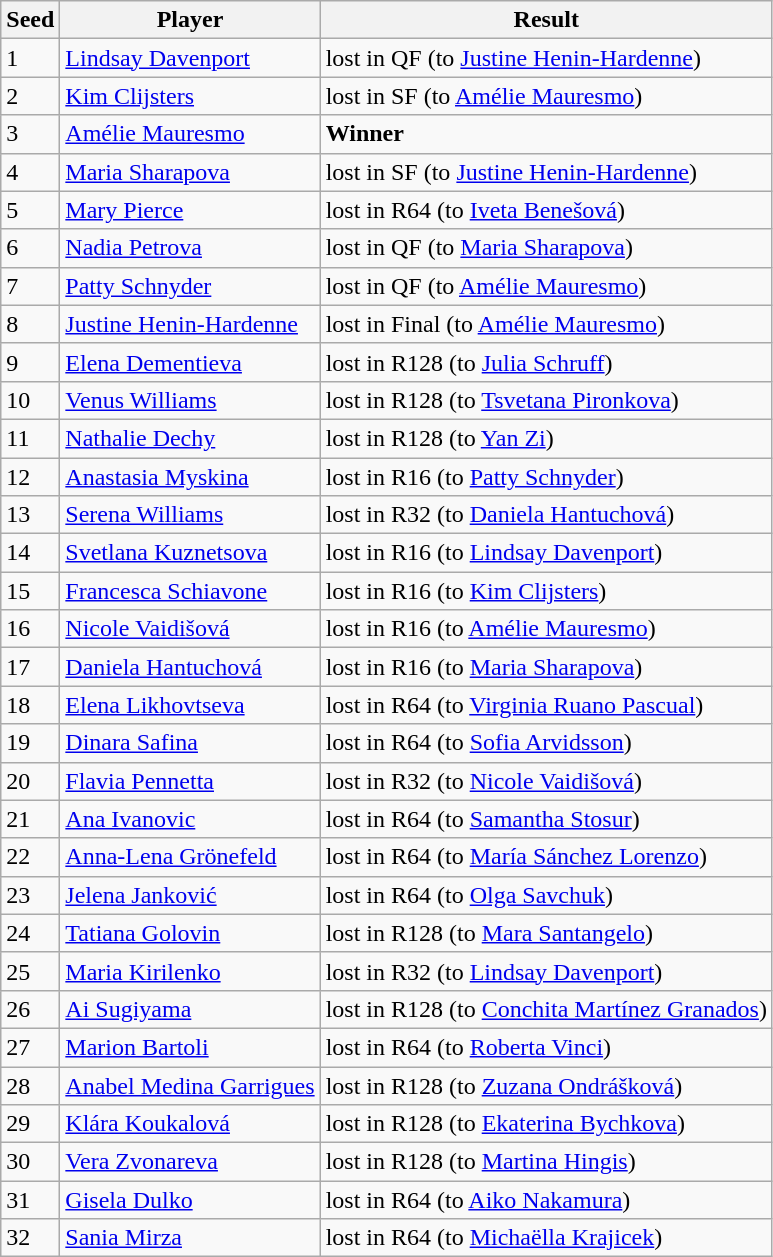<table class="wikitable">
<tr>
<th>Seed</th>
<th>Player</th>
<th>Result</th>
</tr>
<tr>
<td>1</td>
<td> <a href='#'>Lindsay Davenport</a></td>
<td>lost in QF (to <a href='#'>Justine Henin-Hardenne</a>)</td>
</tr>
<tr>
<td>2</td>
<td> <a href='#'>Kim Clijsters</a></td>
<td>lost in SF (to <a href='#'>Amélie Mauresmo</a>)</td>
</tr>
<tr>
<td>3</td>
<td> <a href='#'>Amélie Mauresmo</a></td>
<td><strong>Winner</strong></td>
</tr>
<tr>
<td>4</td>
<td> <a href='#'>Maria Sharapova</a></td>
<td>lost in SF (to <a href='#'>Justine Henin-Hardenne</a>)</td>
</tr>
<tr>
<td>5</td>
<td> <a href='#'>Mary Pierce</a></td>
<td>lost in R64 (to <a href='#'>Iveta Benešová</a>)</td>
</tr>
<tr>
<td>6</td>
<td> <a href='#'>Nadia Petrova</a></td>
<td>lost in QF (to <a href='#'>Maria Sharapova</a>)</td>
</tr>
<tr>
<td>7</td>
<td> <a href='#'>Patty Schnyder</a></td>
<td>lost in QF (to <a href='#'>Amélie Mauresmo</a>)</td>
</tr>
<tr>
<td>8</td>
<td> <a href='#'>Justine Henin-Hardenne</a></td>
<td>lost in Final (to <a href='#'>Amélie Mauresmo</a>)</td>
</tr>
<tr>
<td>9</td>
<td> <a href='#'>Elena Dementieva</a></td>
<td>lost in R128 (to <a href='#'>Julia Schruff</a>)</td>
</tr>
<tr>
<td>10</td>
<td> <a href='#'>Venus Williams</a></td>
<td>lost in R128 (to <a href='#'>Tsvetana Pironkova</a>)</td>
</tr>
<tr>
<td>11</td>
<td> <a href='#'>Nathalie Dechy</a></td>
<td>lost in R128 (to <a href='#'>Yan Zi</a>)</td>
</tr>
<tr>
<td>12</td>
<td> <a href='#'>Anastasia Myskina</a></td>
<td>lost in R16 (to <a href='#'>Patty Schnyder</a>)</td>
</tr>
<tr>
<td>13</td>
<td> <a href='#'>Serena Williams</a></td>
<td>lost in R32 (to <a href='#'>Daniela Hantuchová</a>)</td>
</tr>
<tr>
<td>14</td>
<td> <a href='#'>Svetlana Kuznetsova</a></td>
<td>lost in R16 (to <a href='#'>Lindsay Davenport</a>)</td>
</tr>
<tr>
<td>15</td>
<td> <a href='#'>Francesca Schiavone</a></td>
<td>lost in R16 (to <a href='#'>Kim Clijsters</a>)</td>
</tr>
<tr>
<td>16</td>
<td> <a href='#'>Nicole Vaidišová</a></td>
<td>lost in R16 (to <a href='#'>Amélie Mauresmo</a>)</td>
</tr>
<tr>
<td>17</td>
<td> <a href='#'>Daniela Hantuchová</a></td>
<td>lost in R16 (to <a href='#'>Maria Sharapova</a>)</td>
</tr>
<tr>
<td>18</td>
<td> <a href='#'>Elena Likhovtseva</a></td>
<td>lost in R64 (to <a href='#'>Virginia Ruano Pascual</a>)</td>
</tr>
<tr>
<td>19</td>
<td> <a href='#'>Dinara Safina</a></td>
<td>lost in R64 (to <a href='#'>Sofia Arvidsson</a>)</td>
</tr>
<tr>
<td>20</td>
<td> <a href='#'>Flavia Pennetta</a></td>
<td>lost in R32 (to <a href='#'>Nicole Vaidišová</a>)</td>
</tr>
<tr>
<td>21</td>
<td> <a href='#'>Ana Ivanovic</a></td>
<td>lost in R64 (to <a href='#'>Samantha Stosur</a>)</td>
</tr>
<tr>
<td>22</td>
<td> <a href='#'>Anna-Lena Grönefeld</a></td>
<td>lost in R64 (to <a href='#'>María Sánchez Lorenzo</a>)</td>
</tr>
<tr>
<td>23</td>
<td> <a href='#'>Jelena Janković</a></td>
<td>lost in R64 (to <a href='#'>Olga Savchuk</a>)</td>
</tr>
<tr>
<td>24</td>
<td> <a href='#'>Tatiana Golovin</a></td>
<td>lost in R128 (to <a href='#'>Mara Santangelo</a>)</td>
</tr>
<tr>
<td>25</td>
<td> <a href='#'>Maria Kirilenko</a></td>
<td>lost in R32 (to <a href='#'>Lindsay Davenport</a>)</td>
</tr>
<tr>
<td>26</td>
<td> <a href='#'>Ai Sugiyama</a></td>
<td>lost in R128 (to <a href='#'>Conchita Martínez Granados</a>)</td>
</tr>
<tr>
<td>27</td>
<td> <a href='#'>Marion Bartoli</a></td>
<td>lost in R64 (to <a href='#'>Roberta Vinci</a>)</td>
</tr>
<tr>
<td>28</td>
<td> <a href='#'>Anabel Medina Garrigues</a></td>
<td>lost in R128 (to <a href='#'>Zuzana Ondrášková</a>)</td>
</tr>
<tr>
<td>29</td>
<td> <a href='#'>Klára Koukalová</a></td>
<td>lost in R128 (to <a href='#'>Ekaterina Bychkova</a>)</td>
</tr>
<tr>
<td>30</td>
<td> <a href='#'>Vera Zvonareva</a></td>
<td>lost in R128 (to <a href='#'>Martina Hingis</a>)</td>
</tr>
<tr>
<td>31</td>
<td> <a href='#'>Gisela Dulko</a></td>
<td>lost in R64 (to <a href='#'>Aiko Nakamura</a>)</td>
</tr>
<tr>
<td>32</td>
<td> <a href='#'>Sania Mirza</a></td>
<td>lost in R64 (to <a href='#'>Michaëlla Krajicek</a>)</td>
</tr>
</table>
